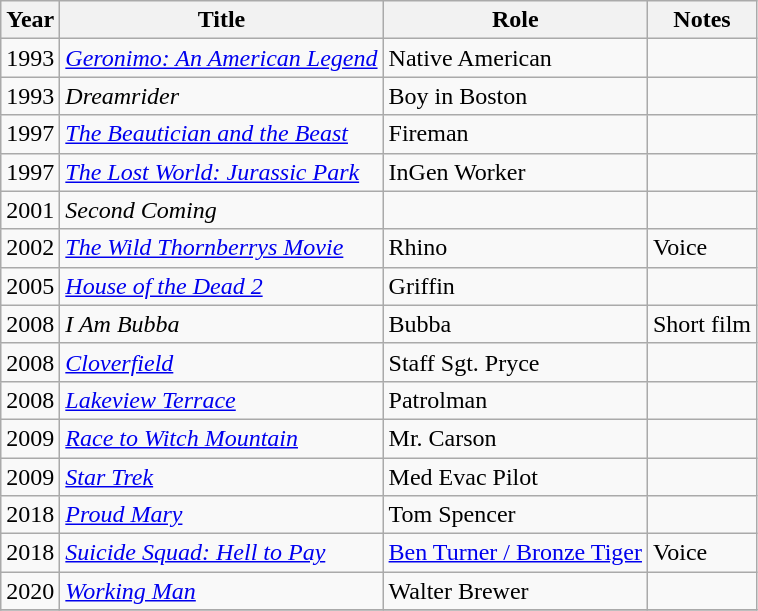<table class="wikitable sortable">
<tr>
<th>Year</th>
<th>Title</th>
<th>Role</th>
<th class="unsortable">Notes</th>
</tr>
<tr>
<td>1993</td>
<td><em><a href='#'>Geronimo: An American Legend</a></em></td>
<td>Native American</td>
<td></td>
</tr>
<tr>
<td>1993</td>
<td><em>Dreamrider</em></td>
<td>Boy in Boston</td>
<td></td>
</tr>
<tr>
<td>1997</td>
<td><em><a href='#'>The Beautician and the Beast</a></em></td>
<td>Fireman</td>
<td></td>
</tr>
<tr>
<td>1997</td>
<td><em><a href='#'>The Lost World: Jurassic Park</a></em></td>
<td>InGen Worker</td>
<td></td>
</tr>
<tr>
<td>2001</td>
<td><em>Second Coming</em></td>
<td></td>
<td></td>
</tr>
<tr>
<td>2002</td>
<td><em><a href='#'>The Wild Thornberrys Movie</a></em></td>
<td>Rhino</td>
<td>Voice</td>
</tr>
<tr>
<td>2005</td>
<td><em><a href='#'>House of the Dead 2</a></em></td>
<td>Griffin</td>
<td></td>
</tr>
<tr>
<td>2008</td>
<td><em>I Am Bubba</em></td>
<td>Bubba</td>
<td>Short film</td>
</tr>
<tr>
<td>2008</td>
<td><em><a href='#'>Cloverfield</a></em></td>
<td>Staff Sgt. Pryce</td>
<td></td>
</tr>
<tr>
<td>2008</td>
<td><em><a href='#'>Lakeview Terrace</a></em></td>
<td>Patrolman</td>
<td></td>
</tr>
<tr>
<td>2009</td>
<td><em><a href='#'>Race to Witch Mountain</a></em></td>
<td>Mr. Carson</td>
<td></td>
</tr>
<tr>
<td>2009</td>
<td><em><a href='#'>Star Trek</a></em></td>
<td>Med Evac Pilot</td>
<td></td>
</tr>
<tr>
<td>2018</td>
<td><em><a href='#'>Proud Mary</a></em></td>
<td>Tom Spencer</td>
<td></td>
</tr>
<tr>
<td>2018</td>
<td><em><a href='#'>Suicide Squad: Hell to Pay</a></em></td>
<td><a href='#'>Ben Turner / Bronze Tiger</a></td>
<td>Voice</td>
</tr>
<tr>
<td>2020</td>
<td><em><a href='#'>Working Man</a></em></td>
<td>Walter Brewer</td>
<td></td>
</tr>
<tr>
</tr>
</table>
